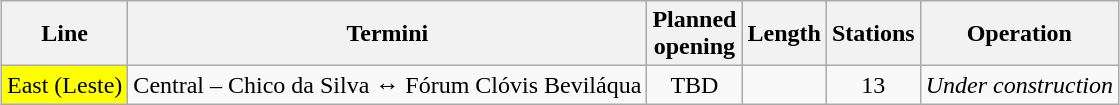<table class="wikitable" style="margin: 1em auto 1em auto;">
<tr>
<th>Line</th>
<th>Termini</th>
<th>Planned<br>opening</th>
<th>Length</th>
<th>Stations</th>
<th>Operation</th>
</tr>
<tr>
<td align="center" style="background:yellow; color:black">East (Leste)</td>
<td>Central – Chico da Silva ↔ Fórum Clóvis Beviláqua</td>
<td align="center">TBD</td>
<td align="center"></td>
<td align="center">13</td>
<td><em>Under construction</em></td>
</tr>
</table>
